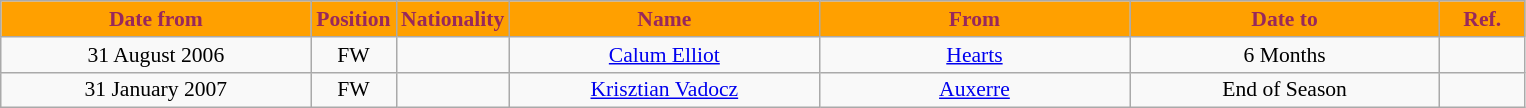<table class="wikitable"  style="text-align:center; font-size:90%; ">
<tr>
<th style="background:#ffa000; color:#98285c; width:200px;">Date from</th>
<th style="background:#ffa000; color:#98285c; width:50px;">Position</th>
<th style="background:#ffa000; color:#98285c; width:50px;">Nationality</th>
<th style="background:#ffa000; color:#98285c; width:200px;">Name</th>
<th style="background:#ffa000; color:#98285c; width:200px;">From</th>
<th style="background:#ffa000; color:#98285c; width:200px;">Date to</th>
<th style="background:#ffa000; color:#98285c; width:50px;">Ref.</th>
</tr>
<tr>
<td>31 August 2006</td>
<td>FW</td>
<td></td>
<td><a href='#'>Calum Elliot</a></td>
<td><a href='#'>Hearts</a></td>
<td>6 Months</td>
<td></td>
</tr>
<tr>
<td>31 January 2007</td>
<td>FW</td>
<td></td>
<td><a href='#'>Krisztian Vadocz</a></td>
<td><a href='#'>Auxerre</a></td>
<td>End of Season</td>
<td></td>
</tr>
</table>
